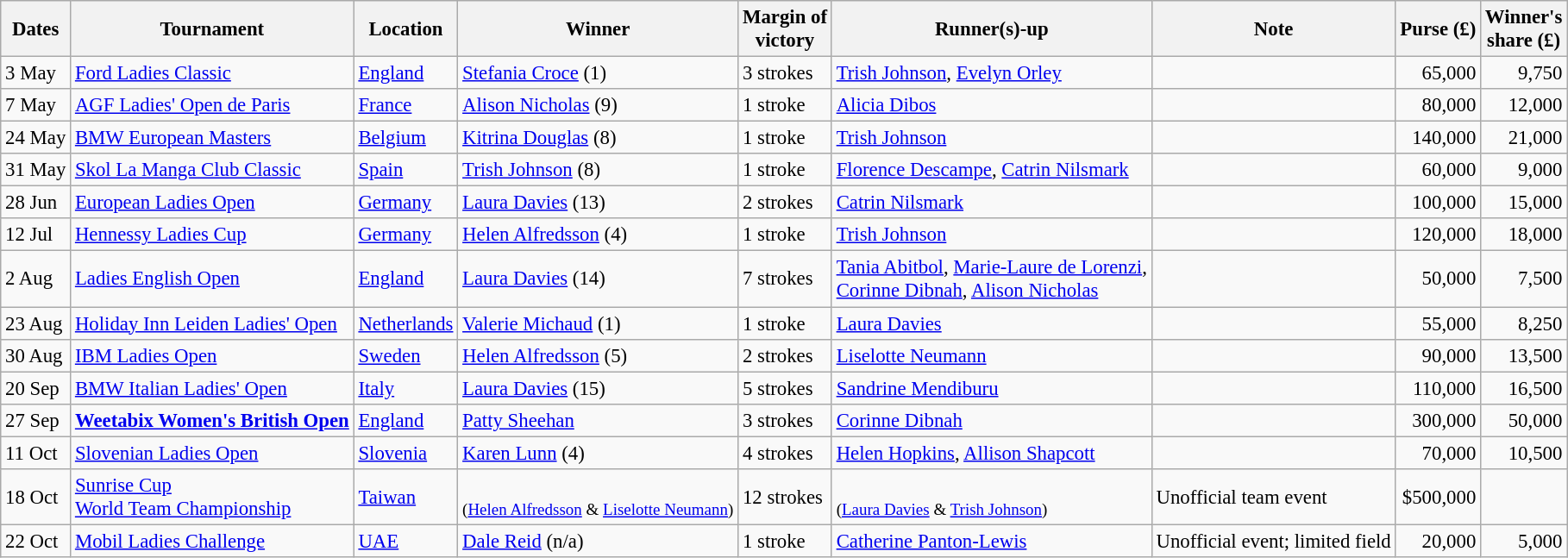<table class="wikitable" style="font-size:95%">
<tr>
<th>Dates</th>
<th>Tournament</th>
<th>Location</th>
<th>Winner</th>
<th>Margin of<br>victory</th>
<th>Runner(s)-up</th>
<th>Note</th>
<th>Purse (£)</th>
<th>Winner's<br>share (£)</th>
</tr>
<tr>
<td>3 May</td>
<td><a href='#'>Ford Ladies Classic</a></td>
<td><a href='#'>England</a></td>
<td> <a href='#'>Stefania Croce</a> (1)</td>
<td>3 strokes</td>
<td> <a href='#'>Trish Johnson</a>,  <a href='#'>Evelyn Orley</a></td>
<td></td>
<td align=right>65,000</td>
<td align=right>9,750</td>
</tr>
<tr>
<td>7 May</td>
<td><a href='#'>AGF Ladies' Open de Paris</a></td>
<td><a href='#'>France</a></td>
<td> <a href='#'>Alison Nicholas</a> (9)</td>
<td>1 stroke</td>
<td> <a href='#'>Alicia Dibos</a></td>
<td></td>
<td align=right>80,000</td>
<td align=right>12,000</td>
</tr>
<tr>
<td>24 May</td>
<td><a href='#'>BMW European Masters</a></td>
<td><a href='#'>Belgium</a></td>
<td> <a href='#'>Kitrina Douglas</a> (8)</td>
<td>1 stroke</td>
<td> <a href='#'>Trish Johnson</a></td>
<td></td>
<td align=right>140,000</td>
<td align=right>21,000</td>
</tr>
<tr>
<td>31 May</td>
<td><a href='#'>Skol La Manga Club Classic</a></td>
<td><a href='#'>Spain</a></td>
<td> <a href='#'>Trish Johnson</a> (8)</td>
<td>1 stroke</td>
<td> <a href='#'>Florence Descampe</a>,  <a href='#'>Catrin Nilsmark</a></td>
<td></td>
<td align=right>60,000</td>
<td align=right>9,000</td>
</tr>
<tr>
<td>28 Jun</td>
<td><a href='#'>European Ladies Open</a></td>
<td><a href='#'>Germany</a></td>
<td> <a href='#'>Laura Davies</a> (13)</td>
<td>2 strokes</td>
<td> <a href='#'>Catrin Nilsmark</a></td>
<td></td>
<td align=right>100,000</td>
<td align=right>15,000</td>
</tr>
<tr>
<td>12 Jul</td>
<td><a href='#'>Hennessy Ladies Cup</a></td>
<td><a href='#'>Germany</a></td>
<td> <a href='#'>Helen Alfredsson</a> (4)</td>
<td>1 stroke</td>
<td> <a href='#'>Trish Johnson</a></td>
<td></td>
<td align=right>120,000</td>
<td align=right>18,000</td>
</tr>
<tr>
<td>2 Aug</td>
<td><a href='#'>Ladies English Open</a></td>
<td><a href='#'>England</a></td>
<td> <a href='#'>Laura Davies</a> (14)</td>
<td>7 strokes</td>
<td> <a href='#'>Tania Abitbol</a>,  <a href='#'>Marie-Laure de Lorenzi</a>,<br> <a href='#'>Corinne Dibnah</a>,  <a href='#'>Alison Nicholas</a></td>
<td></td>
<td align=right>50,000</td>
<td align=right>7,500</td>
</tr>
<tr>
<td>23 Aug</td>
<td><a href='#'>Holiday Inn Leiden Ladies' Open</a></td>
<td><a href='#'>Netherlands</a></td>
<td> <a href='#'>Valerie Michaud</a> (1)</td>
<td>1 stroke</td>
<td> <a href='#'>Laura Davies</a></td>
<td></td>
<td align=right>55,000</td>
<td align=right>8,250</td>
</tr>
<tr>
<td>30 Aug</td>
<td><a href='#'>IBM Ladies Open</a></td>
<td><a href='#'>Sweden</a></td>
<td> <a href='#'>Helen Alfredsson</a> (5)</td>
<td>2 strokes</td>
<td> <a href='#'>Liselotte Neumann</a></td>
<td></td>
<td align=right>90,000</td>
<td align=right>13,500</td>
</tr>
<tr>
<td>20 Sep</td>
<td><a href='#'>BMW Italian Ladies' Open</a></td>
<td><a href='#'>Italy</a></td>
<td> <a href='#'>Laura Davies</a> (15)</td>
<td>5 strokes</td>
<td> <a href='#'>Sandrine Mendiburu</a></td>
<td></td>
<td align=right>110,000</td>
<td align=right>16,500</td>
</tr>
<tr>
<td>27 Sep</td>
<td><strong><a href='#'>Weetabix Women's British Open</a></strong></td>
<td><a href='#'>England</a></td>
<td> <a href='#'>Patty Sheehan</a></td>
<td>3 strokes</td>
<td> <a href='#'>Corinne Dibnah</a></td>
<td></td>
<td align=right>300,000</td>
<td align=right>50,000</td>
</tr>
<tr>
<td>11 Oct</td>
<td><a href='#'>Slovenian Ladies Open</a></td>
<td><a href='#'>Slovenia</a></td>
<td> <a href='#'>Karen Lunn</a> (4)</td>
<td>4 strokes</td>
<td> <a href='#'>Helen Hopkins</a>,  <a href='#'>Allison Shapcott</a></td>
<td></td>
<td align=right>70,000</td>
<td align=right>10,500</td>
</tr>
<tr>
<td>18 Oct</td>
<td><a href='#'>Sunrise Cup<br>World Team Championship</a></td>
<td><a href='#'>Taiwan</a></td>
<td><br><small>(<a href='#'>Helen Alfredsson</a> & <a href='#'>Liselotte Neumann</a>)</small></td>
<td>12 strokes</td>
<td><br><small>(<a href='#'>Laura Davies</a> & <a href='#'>Trish Johnson</a>)</small></td>
<td>Unofficial team event</td>
<td align=right>$500,000</td>
<td align=right></td>
</tr>
<tr>
<td>22 Oct</td>
<td><a href='#'>Mobil Ladies Challenge</a></td>
<td><a href='#'>UAE</a></td>
<td> <a href='#'>Dale Reid</a> (n/a)</td>
<td>1 stroke</td>
<td> <a href='#'>Catherine Panton-Lewis</a></td>
<td>Unofficial event; limited field</td>
<td align=right>20,000</td>
<td align=right>5,000</td>
</tr>
</table>
